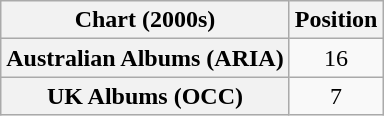<table class="wikitable sortable plainrowheaders" style="text-align:center;">
<tr>
<th>Chart (2000s)</th>
<th>Position</th>
</tr>
<tr>
<th scope="row">Australian Albums (ARIA)</th>
<td>16</td>
</tr>
<tr>
<th scope="row">UK Albums (OCC)</th>
<td>7</td>
</tr>
</table>
